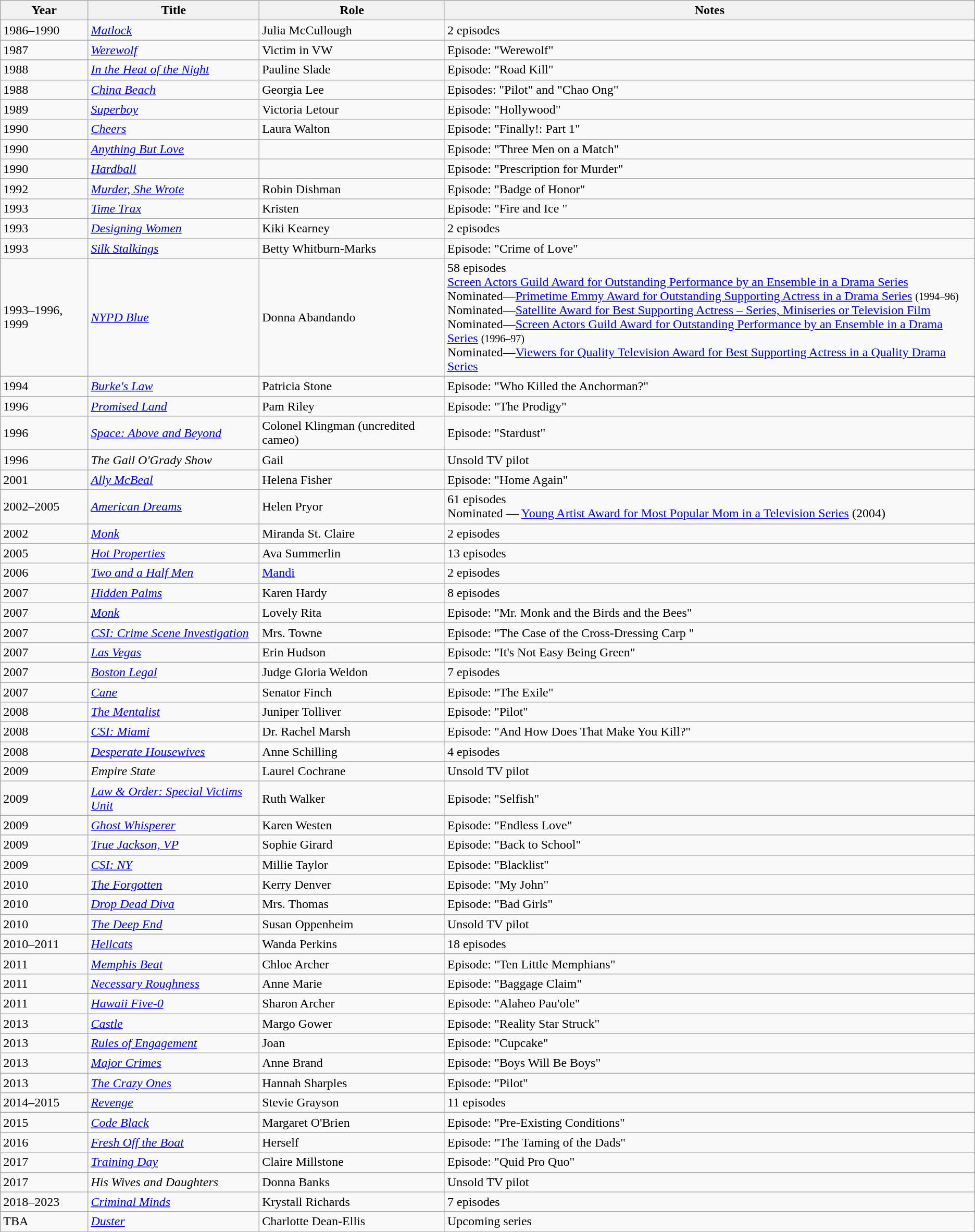<table class="wikitable sortable">
<tr>
<th>Year</th>
<th>Title</th>
<th>Role</th>
<th>Notes</th>
</tr>
<tr>
<td>1986–1990</td>
<td><em><a href='#'>Matlock</a></em></td>
<td>Julia McCullough</td>
<td>2 episodes</td>
</tr>
<tr>
<td>1987</td>
<td><em><a href='#'>Werewolf</a></em></td>
<td>Victim in VW</td>
<td>Episode: "Werewolf"</td>
</tr>
<tr>
<td>1988</td>
<td><em><a href='#'>In the Heat of the Night</a></em></td>
<td>Pauline Slade</td>
<td>Episode: "Road Kill"</td>
</tr>
<tr>
<td>1988</td>
<td><em><a href='#'>China Beach</a></em></td>
<td>Georgia Lee</td>
<td>Episodes: "Pilot" and "Chao Ong"</td>
</tr>
<tr>
<td>1989</td>
<td><em><a href='#'>Superboy</a></em></td>
<td>Victoria Letour</td>
<td>Episode: "Hollywood"</td>
</tr>
<tr>
<td>1990</td>
<td><em><a href='#'>Cheers</a></em></td>
<td>Laura Walton</td>
<td>Episode: "Finally!: Part 1"</td>
</tr>
<tr>
<td>1990</td>
<td><em><a href='#'>Anything But Love</a></em></td>
<td></td>
<td>Episode: "Three Men on a Match"</td>
</tr>
<tr>
<td>1990</td>
<td><em><a href='#'>Hardball</a></em></td>
<td></td>
<td>Episode: "Prescription for Murder"</td>
</tr>
<tr>
<td>1992</td>
<td><em><a href='#'>Murder, She Wrote</a></em></td>
<td>Robin Dishman</td>
<td>Episode: "Badge of Honor"</td>
</tr>
<tr>
<td>1993</td>
<td><em><a href='#'>Time Trax</a></em></td>
<td>Kristen</td>
<td>Episode: "Fire and Ice "</td>
</tr>
<tr>
<td>1993</td>
<td><em><a href='#'>Designing Women</a></em></td>
<td>Kiki Kearney</td>
<td>2 episodes</td>
</tr>
<tr>
<td>1993</td>
<td><em><a href='#'>Silk Stalkings</a></em></td>
<td>Betty Whitburn-Marks</td>
<td>Episode: "Crime of Love"</td>
</tr>
<tr>
<td>1993–1996, 1999</td>
<td><em><a href='#'>NYPD Blue</a></em></td>
<td>Donna Abandando</td>
<td>58 episodes<br><a href='#'>Screen Actors Guild Award for Outstanding Performance by an Ensemble in a Drama Series</a><br>Nominated—<a href='#'>Primetime Emmy Award for Outstanding Supporting Actress in a Drama Series</a> <small>(1994–96)</small><br>Nominated—<a href='#'>Satellite Award for Best Supporting Actress – Series, Miniseries or Television Film</a><br>Nominated—<a href='#'>Screen Actors Guild Award for Outstanding Performance by an Ensemble in a Drama Series</a> <small>(1996–97)</small><br>Nominated—<a href='#'>Viewers for Quality Television Award for Best Supporting Actress in a Quality Drama Series</a></td>
</tr>
<tr>
<td>1994</td>
<td><em><a href='#'>Burke's Law</a></em></td>
<td>Patricia Stone</td>
<td>Episode: "Who Killed the Anchorman?"</td>
</tr>
<tr>
<td>1996</td>
<td><em><a href='#'>Promised Land</a></em></td>
<td>Pam Riley</td>
<td>Episode: "The Prodigy"</td>
</tr>
<tr>
<td>1996</td>
<td><em><a href='#'>Space: Above and Beyond</a></em></td>
<td>Colonel Klingman (uncredited cameo)</td>
<td>Episode: "Stardust"</td>
</tr>
<tr>
<td>1996</td>
<td><em>The Gail O'Grady Show</em></td>
<td>Gail</td>
<td>Unsold TV pilot</td>
</tr>
<tr>
<td>2001</td>
<td><em><a href='#'>Ally McBeal</a></em></td>
<td>Helena Fisher</td>
<td>Episode: "Home Again"</td>
</tr>
<tr>
<td>2002–2005</td>
<td><em><a href='#'>American Dreams</a></em></td>
<td>Helen Pryor</td>
<td>61 episodes<br>Nominated — <a href='#'>Young Artist Award for Most Popular Mom in a Television Series</a> (2004)</td>
</tr>
<tr>
<td>2002</td>
<td><em><a href='#'>Monk</a></em></td>
<td>Miranda St. Claire</td>
<td>2 episodes</td>
</tr>
<tr>
<td>2005</td>
<td><em><a href='#'>Hot Properties</a></em></td>
<td>Ava Summerlin</td>
<td>13 episodes</td>
</tr>
<tr>
<td>2006</td>
<td><em><a href='#'>Two and a Half Men</a></em></td>
<td><a href='#'>Mandi</a></td>
<td>2 episodes</td>
</tr>
<tr>
<td>2007</td>
<td><em><a href='#'>Hidden Palms</a></em></td>
<td>Karen Hardy</td>
<td>8 episodes</td>
</tr>
<tr>
<td>2007</td>
<td><em><a href='#'>Monk</a></em></td>
<td>Lovely Rita</td>
<td>Episode: "Mr. Monk and the Birds and the Bees"</td>
</tr>
<tr>
<td>2007</td>
<td><em><a href='#'>CSI: Crime Scene Investigation</a></em></td>
<td>Mrs. Towne</td>
<td>Episode: "The Case of the Cross-Dressing Carp "</td>
</tr>
<tr>
<td>2007</td>
<td><em><a href='#'>Las Vegas</a></em></td>
<td>Erin Hudson</td>
<td>Episode: "It's Not Easy Being Green"</td>
</tr>
<tr>
<td>2007</td>
<td><em><a href='#'>Boston Legal</a></em></td>
<td>Judge Gloria Weldon</td>
<td>7 episodes</td>
</tr>
<tr>
<td>2007</td>
<td><em><a href='#'>Cane</a></em></td>
<td>Senator Finch</td>
<td>Episode: "The Exile"</td>
</tr>
<tr>
<td>2008</td>
<td><em><a href='#'>The Mentalist</a></em></td>
<td>Juniper Tolliver</td>
<td>Episode: "Pilot"</td>
</tr>
<tr>
<td>2008</td>
<td><em><a href='#'>CSI: Miami</a></em></td>
<td>Dr. Rachel Marsh</td>
<td>Episode: "And How Does That Make You Kill?"</td>
</tr>
<tr>
<td>2008</td>
<td><em><a href='#'>Desperate Housewives</a></em></td>
<td>Anne Schilling</td>
<td>4 episodes</td>
</tr>
<tr>
<td>2009</td>
<td><em>Empire State</em></td>
<td>Laurel Cochrane</td>
<td>Unsold TV pilot</td>
</tr>
<tr>
<td>2009</td>
<td><em><a href='#'>Law & Order: Special Victims Unit</a></em></td>
<td>Ruth Walker</td>
<td>Episode: "Selfish"</td>
</tr>
<tr>
<td>2009</td>
<td><em><a href='#'>Ghost Whisperer</a></em></td>
<td>Karen Westen</td>
<td>Episode: "Endless Love"</td>
</tr>
<tr>
<td>2009</td>
<td><em><a href='#'>True Jackson, VP</a></em></td>
<td>Sophie Girard</td>
<td>Episode: "Back to School"</td>
</tr>
<tr>
<td>2009</td>
<td><em><a href='#'>CSI: NY</a></em></td>
<td>Millie Taylor</td>
<td>Episode: "Blacklist"</td>
</tr>
<tr>
<td>2010</td>
<td><em><a href='#'>The Forgotten</a></em></td>
<td>Kerry Denver</td>
<td>Episode: "My John"</td>
</tr>
<tr>
<td>2010</td>
<td><em><a href='#'>Drop Dead Diva</a></em></td>
<td>Mrs. Thomas</td>
<td>Episode: "Bad Girls"</td>
</tr>
<tr>
<td>2010</td>
<td><em><a href='#'>The Deep End</a></em></td>
<td>Susan Oppenheim</td>
<td>Unsold TV pilot</td>
</tr>
<tr>
<td>2010–2011</td>
<td><em><a href='#'>Hellcats</a></em></td>
<td>Wanda Perkins</td>
<td>18 episodes</td>
</tr>
<tr>
<td>2011</td>
<td><em><a href='#'>Memphis Beat</a></em></td>
<td>Chloe Archer</td>
<td>Episode: "Ten Little Memphians"</td>
</tr>
<tr>
<td>2011</td>
<td><em><a href='#'>Necessary Roughness</a></em></td>
<td>Anne Marie</td>
<td>Episode: "Baggage Claim"</td>
</tr>
<tr>
<td>2011</td>
<td><em><a href='#'>Hawaii Five-0</a></em></td>
<td>Sharon Archer</td>
<td>Episode: "Alaheo Pau'ole"</td>
</tr>
<tr>
<td>2013</td>
<td><em><a href='#'>Castle</a></em></td>
<td>Margo Gower</td>
<td>Episode: "Reality Star Struck"</td>
</tr>
<tr>
<td>2013</td>
<td><em><a href='#'>Rules of Engagement</a></em></td>
<td>Joan</td>
<td>Episode: "Cupcake"</td>
</tr>
<tr>
<td>2013</td>
<td><em><a href='#'>Major Crimes</a></em></td>
<td>Anne Brand</td>
<td>Episode: "Boys Will Be Boys"</td>
</tr>
<tr>
<td>2013</td>
<td><em><a href='#'>The Crazy Ones</a></em></td>
<td>Hannah Sharples</td>
<td>Episode: "Pilot"</td>
</tr>
<tr>
<td>2014–2015</td>
<td><em><a href='#'>Revenge</a></em></td>
<td>Stevie Grayson</td>
<td>11 episodes</td>
</tr>
<tr>
<td>2015</td>
<td><em><a href='#'>Code Black</a></em></td>
<td>Margaret O'Brien</td>
<td>Episode: "Pre-Existing Conditions"</td>
</tr>
<tr>
<td>2016</td>
<td><em><a href='#'>Fresh Off the Boat</a></em></td>
<td>Herself</td>
<td>Episode: "The Taming of the Dads"</td>
</tr>
<tr>
<td>2017</td>
<td><em><a href='#'>Training Day</a></em></td>
<td>Claire Millstone</td>
<td>Episode: "Quid Pro Quo"</td>
</tr>
<tr>
<td>2017</td>
<td><em>His Wives and Daughters</em></td>
<td>Donna Banks</td>
<td>Unsold TV pilot</td>
</tr>
<tr>
<td>2018–2023</td>
<td><em><a href='#'>Criminal Minds</a></em></td>
<td>Krystall Richards</td>
<td>7 episodes</td>
</tr>
<tr>
<td>TBA</td>
<td><em><a href='#'>Duster</a></em></td>
<td>Charlotte Dean-Ellis</td>
<td>Upcoming series</td>
</tr>
</table>
